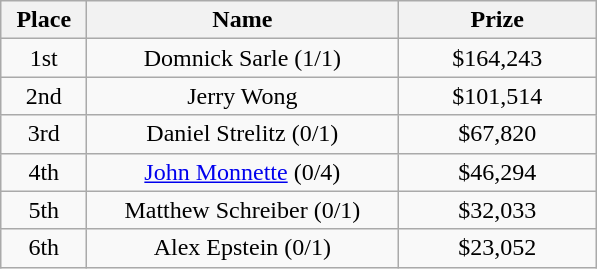<table class="wikitable">
<tr>
<th width="50">Place</th>
<th width="200">Name</th>
<th width="125">Prize</th>
</tr>
<tr>
<td align = "center">1st</td>
<td align = "center"> Domnick Sarle (1/1)</td>
<td align = "center">$164,243</td>
</tr>
<tr>
<td align = "center">2nd</td>
<td align = "center"> Jerry Wong</td>
<td align = "center">$101,514</td>
</tr>
<tr>
<td align = "center">3rd</td>
<td align = "center"> Daniel Strelitz (0/1)</td>
<td align = "center">$67,820</td>
</tr>
<tr>
<td align = "center">4th</td>
<td align = "center"> <a href='#'>John Monnette</a> (0/4)</td>
<td align = "center">$46,294</td>
</tr>
<tr>
<td align = "center">5th</td>
<td align = "center"> Matthew Schreiber (0/1)</td>
<td align = "center">$32,033</td>
</tr>
<tr>
<td align = "center">6th</td>
<td align = "center"> Alex Epstein (0/1)</td>
<td align = "center">$23,052</td>
</tr>
</table>
